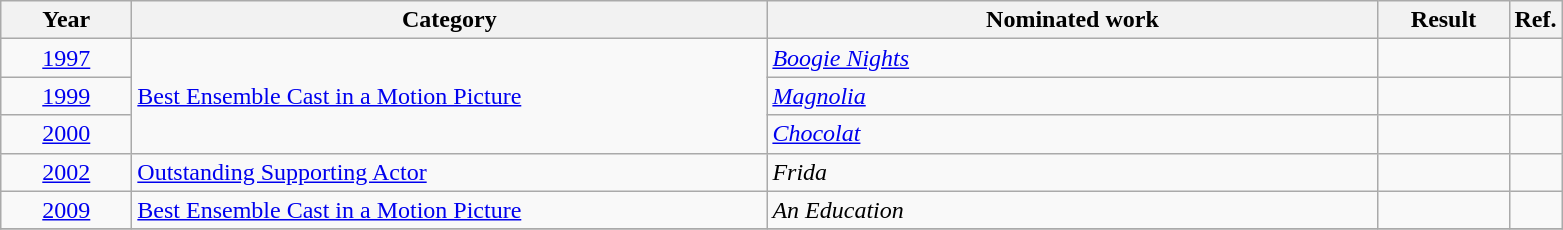<table class=wikitable>
<tr>
<th scope="col" style="width:5em;">Year</th>
<th scope="col" style="width:26em;">Category</th>
<th scope="col" style="width:25em;">Nominated work</th>
<th scope="col" style="width:5em;">Result</th>
<th>Ref.</th>
</tr>
<tr>
<td style="text-align:center;"><a href='#'>1997</a></td>
<td rowspan=3><a href='#'>Best Ensemble Cast in a Motion Picture</a></td>
<td><em><a href='#'>Boogie Nights</a></em></td>
<td></td>
<td></td>
</tr>
<tr>
<td style="text-align:center;"><a href='#'>1999</a></td>
<td><em><a href='#'>Magnolia</a></em></td>
<td></td>
<td></td>
</tr>
<tr>
<td style="text-align:center;"><a href='#'>2000</a></td>
<td><em><a href='#'>Chocolat</a></em></td>
<td></td>
<td></td>
</tr>
<tr>
<td style="text-align:center;"><a href='#'>2002</a></td>
<td><a href='#'>Outstanding Supporting Actor</a></td>
<td><em>Frida</em></td>
<td></td>
<td></td>
</tr>
<tr>
<td style="text-align:center;"><a href='#'>2009</a></td>
<td><a href='#'>Best Ensemble Cast in a Motion Picture</a></td>
<td><em>An Education</em></td>
<td></td>
<td></td>
</tr>
<tr>
</tr>
</table>
